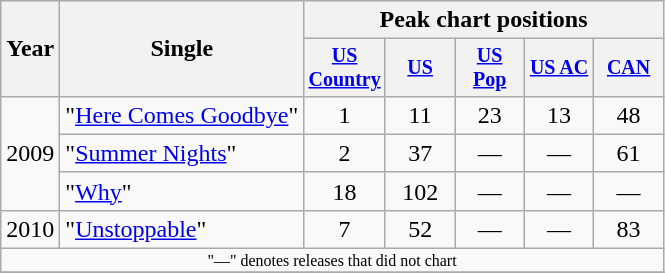<table class="wikitable" style="text-align:center;">
<tr>
<th rowspan="2">Year</th>
<th rowspan="2">Single</th>
<th colspan="5">Peak chart positions</th>
</tr>
<tr style="font-size:smaller;">
<th width="40"><a href='#'>US Country</a></th>
<th width="40"><a href='#'>US</a><br></th>
<th width="40"><a href='#'>US<br>Pop</a></th>
<th width="40"><a href='#'>US AC</a></th>
<th width="40"><a href='#'>CAN</a></th>
</tr>
<tr>
<td rowspan="3">2009</td>
<td align="left">"<a href='#'>Here Comes Goodbye</a>"</td>
<td>1</td>
<td>11</td>
<td>23</td>
<td>13</td>
<td>48</td>
</tr>
<tr>
<td align="left">"<a href='#'>Summer Nights</a>"</td>
<td>2</td>
<td>37</td>
<td>—</td>
<td>—</td>
<td>61</td>
</tr>
<tr>
<td align="left">"<a href='#'>Why</a>"</td>
<td>18</td>
<td>102</td>
<td>—</td>
<td>—</td>
<td>—</td>
</tr>
<tr>
<td>2010</td>
<td align="left">"<a href='#'>Unstoppable</a>"</td>
<td>7</td>
<td>52</td>
<td>—</td>
<td>—</td>
<td>83</td>
</tr>
<tr>
<td colspan="10" style="font-size:8pt">"—" denotes releases that did not chart</td>
</tr>
<tr>
</tr>
</table>
